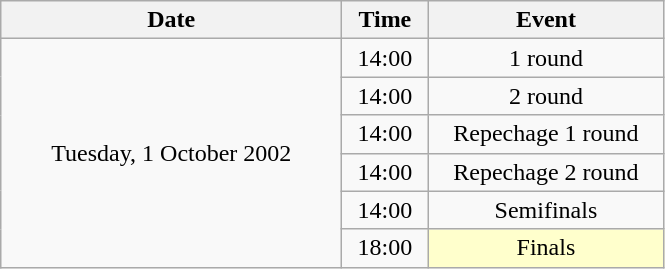<table class = "wikitable" style="text-align:center;">
<tr>
<th width=220>Date</th>
<th width=50>Time</th>
<th width=150>Event</th>
</tr>
<tr>
<td rowspan=6>Tuesday, 1 October 2002</td>
<td>14:00</td>
<td>1 round</td>
</tr>
<tr>
<td>14:00</td>
<td>2 round</td>
</tr>
<tr>
<td>14:00</td>
<td>Repechage 1 round</td>
</tr>
<tr>
<td>14:00</td>
<td>Repechage 2 round</td>
</tr>
<tr>
<td>14:00</td>
<td>Semifinals</td>
</tr>
<tr>
<td>18:00</td>
<td bgcolor=ffffcc>Finals</td>
</tr>
</table>
